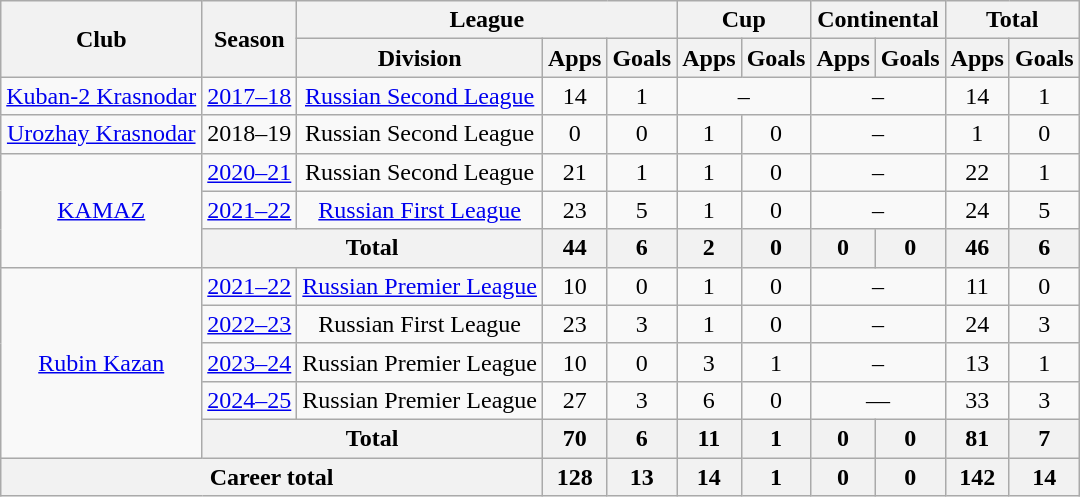<table class="wikitable" style="text-align: center;">
<tr>
<th rowspan=2>Club</th>
<th rowspan=2>Season</th>
<th colspan=3>League</th>
<th colspan=2>Cup</th>
<th colspan=2>Continental</th>
<th colspan=2>Total</th>
</tr>
<tr>
<th>Division</th>
<th>Apps</th>
<th>Goals</th>
<th>Apps</th>
<th>Goals</th>
<th>Apps</th>
<th>Goals</th>
<th>Apps</th>
<th>Goals</th>
</tr>
<tr>
<td><a href='#'>Kuban-2 Krasnodar</a></td>
<td><a href='#'>2017–18</a></td>
<td><a href='#'>Russian Second League</a></td>
<td>14</td>
<td>1</td>
<td colspan=2>–</td>
<td colspan=2>–</td>
<td>14</td>
<td>1</td>
</tr>
<tr>
<td><a href='#'>Urozhay Krasnodar</a></td>
<td>2018–19</td>
<td>Russian Second League</td>
<td>0</td>
<td>0</td>
<td>1</td>
<td>0</td>
<td colspan=2>–</td>
<td>1</td>
<td>0</td>
</tr>
<tr>
<td rowspan="3"><a href='#'>KAMAZ</a></td>
<td><a href='#'>2020–21</a></td>
<td>Russian Second League</td>
<td>21</td>
<td>1</td>
<td>1</td>
<td>0</td>
<td colspan=2>–</td>
<td>22</td>
<td>1</td>
</tr>
<tr>
<td><a href='#'>2021–22</a></td>
<td><a href='#'>Russian First League</a></td>
<td>23</td>
<td>5</td>
<td>1</td>
<td>0</td>
<td colspan=2>–</td>
<td>24</td>
<td>5</td>
</tr>
<tr>
<th colspan=2>Total</th>
<th>44</th>
<th>6</th>
<th>2</th>
<th>0</th>
<th>0</th>
<th>0</th>
<th>46</th>
<th>6</th>
</tr>
<tr>
<td rowspan="5"><a href='#'>Rubin Kazan</a></td>
<td><a href='#'>2021–22</a></td>
<td><a href='#'>Russian Premier League</a></td>
<td>10</td>
<td>0</td>
<td>1</td>
<td>0</td>
<td colspan=2>–</td>
<td>11</td>
<td>0</td>
</tr>
<tr>
<td><a href='#'>2022–23</a></td>
<td>Russian First League</td>
<td>23</td>
<td>3</td>
<td>1</td>
<td>0</td>
<td colspan=2>–</td>
<td>24</td>
<td>3</td>
</tr>
<tr>
<td><a href='#'>2023–24</a></td>
<td>Russian Premier League</td>
<td>10</td>
<td>0</td>
<td>3</td>
<td>1</td>
<td colspan=2>–</td>
<td>13</td>
<td>1</td>
</tr>
<tr>
<td><a href='#'>2024–25</a></td>
<td>Russian Premier League</td>
<td>27</td>
<td>3</td>
<td>6</td>
<td>0</td>
<td colspan="2">—</td>
<td>33</td>
<td>3</td>
</tr>
<tr>
<th colspan="2">Total</th>
<th>70</th>
<th>6</th>
<th>11</th>
<th>1</th>
<th>0</th>
<th>0</th>
<th>81</th>
<th>7</th>
</tr>
<tr>
<th colspan="3">Career total</th>
<th>128</th>
<th>13</th>
<th>14</th>
<th>1</th>
<th>0</th>
<th>0</th>
<th>142</th>
<th>14</th>
</tr>
</table>
